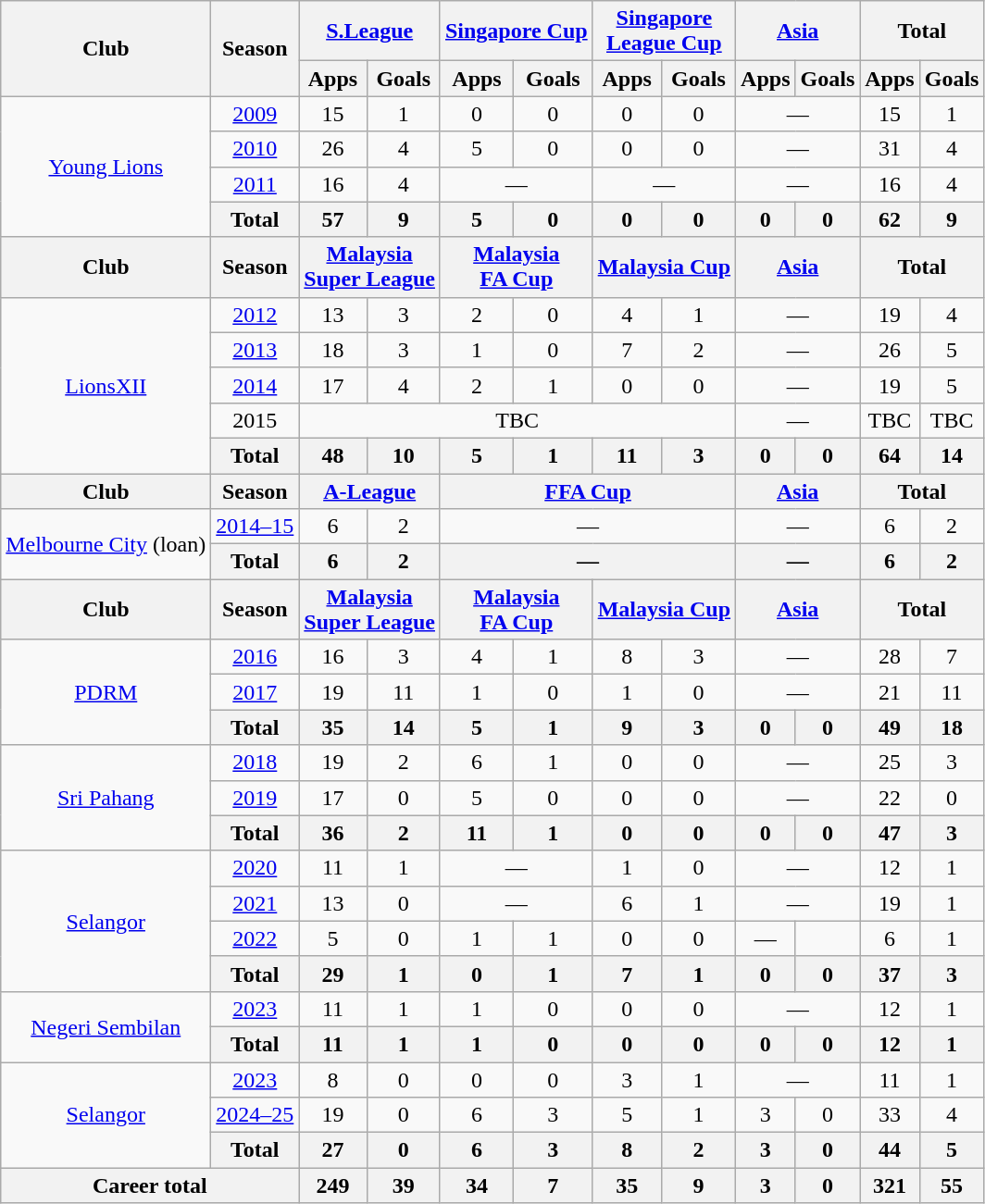<table class="wikitable" style="text-align:center">
<tr>
<th rowspan="2">Club</th>
<th rowspan="2">Season</th>
<th colspan="2"><a href='#'>S.League</a></th>
<th colspan="2"><a href='#'>Singapore Cup</a></th>
<th colspan="2"><a href='#'>Singapore<br>League Cup</a></th>
<th colspan="2"><a href='#'>Asia</a></th>
<th colspan="2">Total</th>
</tr>
<tr>
<th>Apps</th>
<th>Goals</th>
<th>Apps</th>
<th>Goals</th>
<th>Apps</th>
<th>Goals</th>
<th>Apps</th>
<th>Goals</th>
<th>Apps</th>
<th>Goals</th>
</tr>
<tr>
<td rowspan="4"><a href='#'>Young Lions</a></td>
<td><a href='#'>2009</a></td>
<td>15</td>
<td>1</td>
<td>0</td>
<td>0</td>
<td>0</td>
<td>0</td>
<td colspan='2'>—</td>
<td>15</td>
<td>1</td>
</tr>
<tr>
<td><a href='#'>2010</a></td>
<td>26</td>
<td>4</td>
<td>5</td>
<td>0</td>
<td>0</td>
<td>0</td>
<td colspan='2'>—</td>
<td>31</td>
<td>4</td>
</tr>
<tr>
<td><a href='#'>2011</a></td>
<td>16</td>
<td>4</td>
<td colspan='2'>—</td>
<td colspan='2'>—</td>
<td colspan='2'>—</td>
<td>16</td>
<td>4</td>
</tr>
<tr>
<th>Total</th>
<th>57</th>
<th>9</th>
<th>5</th>
<th>0</th>
<th>0</th>
<th>0</th>
<th>0</th>
<th>0</th>
<th>62</th>
<th>9</th>
</tr>
<tr>
<th>Club</th>
<th>Season</th>
<th colspan="2"><a href='#'>Malaysia<br>Super League</a></th>
<th colspan="2"><a href='#'>Malaysia<br>FA Cup</a></th>
<th colspan="2"><a href='#'>Malaysia Cup</a></th>
<th colspan="2"><a href='#'>Asia</a></th>
<th colspan="2">Total</th>
</tr>
<tr>
<td rowspan="5"><a href='#'>LionsXII</a></td>
<td><a href='#'>2012</a></td>
<td>13</td>
<td>3</td>
<td>2</td>
<td>0</td>
<td>4</td>
<td>1</td>
<td colspan='2'>—</td>
<td>19</td>
<td>4</td>
</tr>
<tr>
<td><a href='#'>2013</a></td>
<td>18</td>
<td>3</td>
<td>1</td>
<td>0</td>
<td>7</td>
<td>2</td>
<td colspan='2'>—</td>
<td>26</td>
<td>5</td>
</tr>
<tr>
<td><a href='#'>2014</a></td>
<td>17</td>
<td>4</td>
<td>2</td>
<td>1</td>
<td>0</td>
<td>0</td>
<td colspan='2'>—</td>
<td>19</td>
<td>5</td>
</tr>
<tr>
<td>2015</td>
<td colspan="6">TBC</td>
<td colspan="2">—</td>
<td>TBC</td>
<td>TBC</td>
</tr>
<tr>
<th>Total</th>
<th>48</th>
<th>10</th>
<th>5</th>
<th>1</th>
<th>11</th>
<th>3</th>
<th>0</th>
<th>0</th>
<th>64</th>
<th>14</th>
</tr>
<tr>
<th>Club</th>
<th>Season</th>
<th colspan="2"><a href='#'>A-League</a></th>
<th colspan="4"><a href='#'>FFA Cup</a></th>
<th colspan="2"><a href='#'>Asia</a></th>
<th colspan="2">Total</th>
</tr>
<tr>
<td rowspan="2"><a href='#'>Melbourne City</a> (loan)</td>
<td><a href='#'>2014–15</a></td>
<td>6</td>
<td>2</td>
<td colspan="4">—</td>
<td colspan='2'>—</td>
<td>6</td>
<td>2</td>
</tr>
<tr>
<th>Total</th>
<th>6</th>
<th>2</th>
<th colspan="4">—</th>
<th colspan="2">—</th>
<th>6</th>
<th>2</th>
</tr>
<tr>
<th>Club</th>
<th>Season</th>
<th colspan="2"><a href='#'>Malaysia<br>Super League</a></th>
<th colspan="2"><a href='#'>Malaysia<br>FA Cup</a></th>
<th colspan="2"><a href='#'>Malaysia Cup</a></th>
<th colspan="2"><a href='#'>Asia</a></th>
<th colspan="2">Total</th>
</tr>
<tr>
<td rowspan="3"><a href='#'>PDRM</a></td>
<td><a href='#'>2016</a></td>
<td>16</td>
<td>3</td>
<td>4</td>
<td>1</td>
<td>8</td>
<td>3</td>
<td colspan="2">—</td>
<td>28</td>
<td>7</td>
</tr>
<tr>
<td><a href='#'>2017</a></td>
<td>19</td>
<td>11</td>
<td>1</td>
<td>0</td>
<td>1</td>
<td>0</td>
<td colspan="2">—</td>
<td>21</td>
<td>11</td>
</tr>
<tr>
<th>Total</th>
<th>35</th>
<th>14</th>
<th>5</th>
<th>1</th>
<th>9</th>
<th>3</th>
<th>0</th>
<th>0</th>
<th>49</th>
<th>18</th>
</tr>
<tr>
<td rowspan="3"><a href='#'>Sri Pahang</a></td>
<td><a href='#'>2018</a></td>
<td>19</td>
<td>2</td>
<td>6</td>
<td>1</td>
<td>0</td>
<td>0</td>
<td colspan="2">—</td>
<td>25</td>
<td>3</td>
</tr>
<tr>
<td><a href='#'>2019</a></td>
<td>17</td>
<td>0</td>
<td>5</td>
<td>0</td>
<td>0</td>
<td>0</td>
<td colspan="2">—</td>
<td>22</td>
<td>0</td>
</tr>
<tr>
<th>Total</th>
<th>36</th>
<th>2</th>
<th>11</th>
<th>1</th>
<th>0</th>
<th>0</th>
<th>0</th>
<th>0</th>
<th>47</th>
<th>3</th>
</tr>
<tr>
<td rowspan="4"><a href='#'>Selangor</a></td>
<td><a href='#'>2020</a></td>
<td>11</td>
<td>1</td>
<td colspan="2">—</td>
<td>1</td>
<td>0</td>
<td colspan="2">—</td>
<td>12</td>
<td>1</td>
</tr>
<tr>
<td><a href='#'>2021</a></td>
<td>13</td>
<td>0</td>
<td colspan="2">—</td>
<td>6</td>
<td>1</td>
<td colspan="2">—</td>
<td>19</td>
<td>1</td>
</tr>
<tr>
<td><a href='#'>2022</a></td>
<td>5</td>
<td>0</td>
<td>1</td>
<td>1</td>
<td>0</td>
<td>0</td>
<td>—</td>
<td></td>
<td>6</td>
<td>1</td>
</tr>
<tr>
<th>Total</th>
<th>29</th>
<th>1</th>
<th>0</th>
<th>1</th>
<th>7</th>
<th>1</th>
<th>0</th>
<th>0</th>
<th>37</th>
<th>3</th>
</tr>
<tr>
<td rowspan="2"><a href='#'>Negeri Sembilan</a></td>
<td><a href='#'>2023</a></td>
<td>11</td>
<td>1</td>
<td>1</td>
<td>0</td>
<td>0</td>
<td>0</td>
<td colspan="2">—</td>
<td>12</td>
<td>1</td>
</tr>
<tr>
<th>Total</th>
<th>11</th>
<th>1</th>
<th>1</th>
<th>0</th>
<th>0</th>
<th>0</th>
<th>0</th>
<th>0</th>
<th>12</th>
<th>1</th>
</tr>
<tr>
<td rowspan="3"><a href='#'>Selangor</a></td>
<td><a href='#'>2023</a></td>
<td>8</td>
<td>0</td>
<td>0</td>
<td>0</td>
<td>3</td>
<td>1</td>
<td colspan="2">—</td>
<td>11</td>
<td>1</td>
</tr>
<tr>
<td><a href='#'>2024–25</a></td>
<td>19</td>
<td>0</td>
<td>6</td>
<td>3</td>
<td>5</td>
<td>1</td>
<td>3</td>
<td>0</td>
<td>33</td>
<td>4</td>
</tr>
<tr>
<th>Total</th>
<th>27</th>
<th>0</th>
<th>6</th>
<th>3</th>
<th>8</th>
<th>2</th>
<th>3</th>
<th>0</th>
<th>44</th>
<th>5</th>
</tr>
<tr>
<th colspan="2">Career total</th>
<th>249</th>
<th>39</th>
<th>34</th>
<th>7</th>
<th>35</th>
<th>9</th>
<th>3</th>
<th>0</th>
<th>321</th>
<th>55</th>
</tr>
</table>
